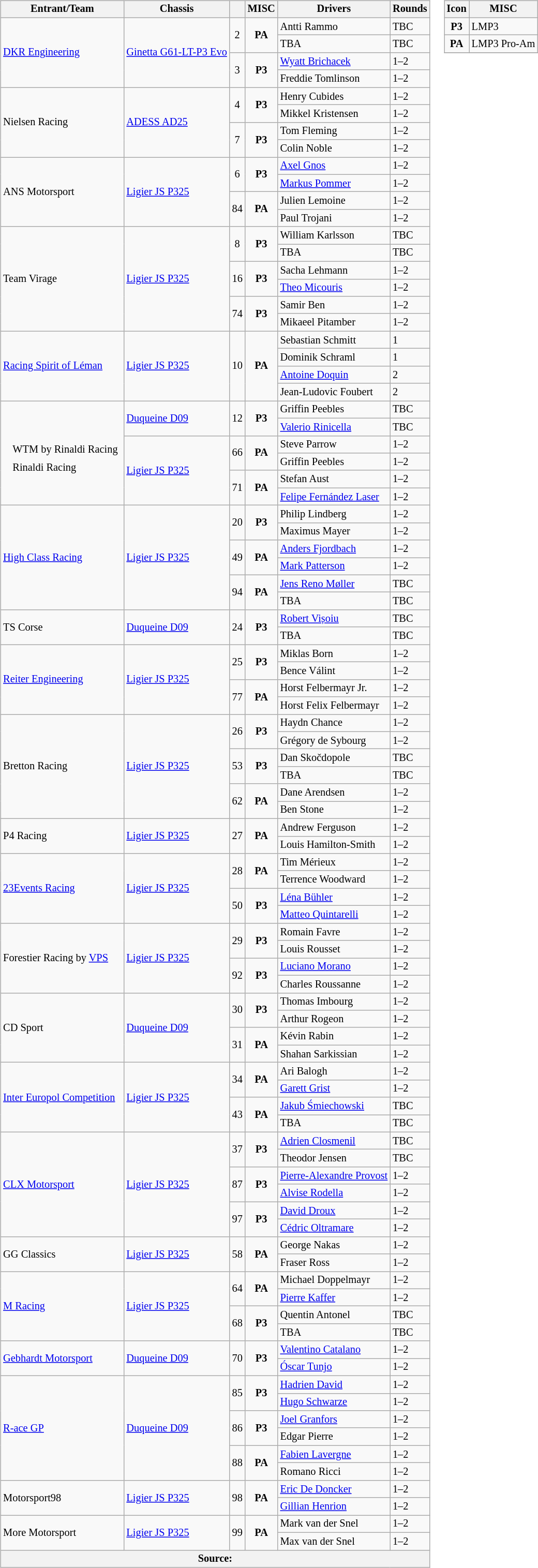<table>
<tr>
<td><br><table class="wikitable" style="font-size: 85%;">
<tr>
<th>Entrant/Team</th>
<th>Chassis</th>
<th></th>
<th>MISC</th>
<th>Drivers</th>
<th>Rounds</th>
</tr>
<tr>
<td rowspan="4"> <a href='#'>DKR Engineering</a></td>
<td rowspan="4"><a href='#'>Ginetta G61-LT-P3 Evo</a></td>
<td rowspan="2" align="center">2</td>
<td rowspan="2" align="center"><strong><span>PA</span></strong></td>
<td> Antti Rammo</td>
<td>TBC</td>
</tr>
<tr>
<td> TBA</td>
<td>TBC</td>
</tr>
<tr>
<td rowspan="2" align="center">3</td>
<td rowspan="2" align="center"><strong><span>P3</span></strong></td>
<td> <a href='#'>Wyatt Brichacek</a></td>
<td>1–2</td>
</tr>
<tr>
<td> Freddie Tomlinson</td>
<td>1–2</td>
</tr>
<tr>
<td rowspan="4"> Nielsen Racing</td>
<td rowspan="4"><a href='#'>ADESS AD25</a></td>
<td rowspan="2" align="center">4</td>
<td rowspan="2" align="center"><strong><span>P3</span></strong></td>
<td> Henry Cubides</td>
<td>1–2</td>
</tr>
<tr>
<td> Mikkel Kristensen</td>
<td>1–2</td>
</tr>
<tr>
<td rowspan="2" align="center">7</td>
<td rowspan="2" align="center"><strong><span>P3</span></strong></td>
<td> Tom Fleming</td>
<td>1–2</td>
</tr>
<tr>
<td> Colin Noble</td>
<td>1–2</td>
</tr>
<tr>
<td rowspan="4"> ANS Motorsport</td>
<td rowspan="4"><a href='#'>Ligier JS P325</a></td>
<td rowspan="2" align="center">6</td>
<td rowspan="2" align="center"><strong><span>P3</span></strong></td>
<td> <a href='#'>Axel Gnos</a></td>
<td>1–2</td>
</tr>
<tr>
<td> <a href='#'>Markus Pommer</a></td>
<td>1–2</td>
</tr>
<tr>
<td rowspan="2" align="center">84</td>
<td rowspan="2" align="center"><strong><span>PA</span></strong></td>
<td> Julien Lemoine</td>
<td>1–2</td>
</tr>
<tr>
<td> Paul Trojani</td>
<td>1–2</td>
</tr>
<tr>
<td rowspan="6"> Team Virage</td>
<td rowspan="6"><a href='#'>Ligier JS P325</a></td>
<td rowspan="2" align="center">8</td>
<td rowspan="2" align="center"><strong><span>P3</span></strong></td>
<td> William Karlsson</td>
<td>TBC</td>
</tr>
<tr>
<td> TBA</td>
<td>TBC</td>
</tr>
<tr>
<td rowspan="2" align="center">16</td>
<td rowspan="2" align="center"><strong><span>P3</span></strong></td>
<td> Sacha Lehmann</td>
<td>1–2</td>
</tr>
<tr>
<td> <a href='#'>Theo Micouris</a></td>
<td>1–2</td>
</tr>
<tr>
<td rowspan="2" align="center">74</td>
<td rowspan="2" align="center"><strong><span>P3</span></strong></td>
<td> Samir Ben</td>
<td>1–2</td>
</tr>
<tr>
<td> Mikaeel Pitamber</td>
<td>1–2</td>
</tr>
<tr>
<td rowspan="4"> <a href='#'>Racing Spirit of Léman</a></td>
<td rowspan="4"><a href='#'>Ligier JS P325</a></td>
<td rowspan="4" align="center">10</td>
<td rowspan="4" align="center"><strong><span>PA</span></strong></td>
<td> Sebastian Schmitt</td>
<td>1</td>
</tr>
<tr>
<td> Dominik Schraml</td>
<td>1</td>
</tr>
<tr>
<td> <a href='#'>Antoine Doquin</a></td>
<td>2</td>
</tr>
<tr>
<td> Jean-Ludovic Foubert</td>
<td>2</td>
</tr>
<tr>
<td rowspan="6"><br><table style="float: left; border-top:transparent; border-right:transparent; border-bottom:transparent; border-left:transparent;">
<tr>
<td style=" border-top:transparent; border-right:transparent; border-bottom:transparent; border-left:transparent;" rowspan=2></td>
<td style=" border-top:transparent; border-right:transparent; border-bottom:transparent; border-left:transparent;">WTM by Rinaldi Racing</td>
</tr>
<tr>
<td style=" border-top:transparent; border-right:transparent; border-bottom:transparent; border-left:transparent;">Rinaldi Racing</td>
</tr>
<tr>
</tr>
</table>
</td>
<td rowspan="2"><a href='#'>Duqueine D09</a></td>
<td rowspan="2" align="center">12</td>
<td rowspan="2" align="center"><strong><span>P3</span></strong></td>
<td> Griffin Peebles</td>
<td>TBC</td>
</tr>
<tr>
<td> <a href='#'>Valerio Rinicella</a></td>
<td>TBC</td>
</tr>
<tr>
<td rowspan="4"><a href='#'>Ligier JS P325</a></td>
<td rowspan="2" align="center">66</td>
<td rowspan="2" align="center"><strong><span>PA</span></strong></td>
<td> Steve Parrow</td>
<td>1–2</td>
</tr>
<tr>
<td> Griffin Peebles</td>
<td>1–2</td>
</tr>
<tr>
<td rowspan="2" align="center">71</td>
<td rowspan="2" align="center"><strong><span>PA</span></strong></td>
<td> Stefan Aust</td>
<td>1–2</td>
</tr>
<tr>
<td> <a href='#'>Felipe Fernández Laser</a></td>
<td>1–2</td>
</tr>
<tr>
<td rowspan="6"> <a href='#'>High Class Racing</a></td>
<td rowspan="6"><a href='#'>Ligier JS P325</a></td>
<td rowspan="2" align="center">20</td>
<td rowspan="2" align="center"><strong><span>P3</span></strong></td>
<td> Philip Lindberg</td>
<td>1–2</td>
</tr>
<tr>
<td> Maximus Mayer</td>
<td>1–2</td>
</tr>
<tr>
<td rowspan="2" align="center">49</td>
<td rowspan="2" align="center"><strong><span>PA</span></strong></td>
<td> <a href='#'>Anders Fjordbach</a></td>
<td>1–2</td>
</tr>
<tr>
<td> <a href='#'>Mark Patterson</a></td>
<td>1–2</td>
</tr>
<tr>
<td rowspan="2" align="center">94</td>
<td rowspan="2" align="center"><strong><span>PA</span></strong></td>
<td> <a href='#'>Jens Reno Møller</a></td>
<td>TBC</td>
</tr>
<tr>
<td> TBA</td>
<td>TBC</td>
</tr>
<tr>
<td rowspan="2"> TS Corse</td>
<td rowspan="2"><a href='#'>Duqueine D09</a></td>
<td rowspan="2" align="center">24</td>
<td rowspan="2" align="center"><strong><span>P3</span></strong></td>
<td> <a href='#'>Robert Vișoiu</a></td>
<td>TBC</td>
</tr>
<tr>
<td> TBA</td>
<td>TBC</td>
</tr>
<tr>
<td rowspan="4"> <a href='#'>Reiter Engineering</a></td>
<td rowspan="4"><a href='#'>Ligier JS P325</a></td>
<td rowspan="2" align="center">25</td>
<td rowspan="2" align="center"><strong><span>P3</span></strong></td>
<td> Miklas Born</td>
<td>1–2</td>
</tr>
<tr>
<td> Bence Válint</td>
<td>1–2</td>
</tr>
<tr>
<td rowspan="2" align="center">77</td>
<td rowspan="2" align="center"><strong><span>PA</span></strong></td>
<td> Horst Felbermayr Jr.</td>
<td>1–2</td>
</tr>
<tr>
<td> Horst Felix Felbermayr</td>
<td>1–2</td>
</tr>
<tr>
<td rowspan="6"> Bretton Racing</td>
<td rowspan="6"><a href='#'>Ligier JS P325</a></td>
<td rowspan="2" align="center">26</td>
<td rowspan="2" align="center"><strong><span>P3</span></strong></td>
<td> Haydn Chance</td>
<td>1–2</td>
</tr>
<tr>
<td> Grégory de Sybourg</td>
<td>1–2</td>
</tr>
<tr>
<td rowspan="2" align="center">53</td>
<td rowspan="2" align="center"><strong><span>P3</span></strong></td>
<td> Dan Skočdopole</td>
<td>TBC</td>
</tr>
<tr>
<td> TBA</td>
<td>TBC</td>
</tr>
<tr>
<td rowspan="2" align="center">62</td>
<td rowspan="2" align="center"><strong><span>PA</span></strong></td>
<td> Dane Arendsen</td>
<td>1–2</td>
</tr>
<tr>
<td> Ben Stone</td>
<td>1–2</td>
</tr>
<tr>
<td rowspan="2"> P4 Racing</td>
<td rowspan="2"><a href='#'>Ligier JS P325</a></td>
<td rowspan="2" align="center">27</td>
<td rowspan="2" align="center"><strong><span>PA</span></strong></td>
<td> Andrew Ferguson</td>
<td>1–2</td>
</tr>
<tr>
<td> Louis Hamilton-Smith</td>
<td>1–2</td>
</tr>
<tr>
<td rowspan="4"> <a href='#'>23Events Racing</a></td>
<td rowspan="4"><a href='#'>Ligier JS P325</a></td>
<td rowspan="2" align="center">28</td>
<td rowspan="2" align="center"><strong><span>PA</span></strong></td>
<td> Tim Mérieux</td>
<td>1–2</td>
</tr>
<tr>
<td> Terrence Woodward</td>
<td>1–2</td>
</tr>
<tr>
<td rowspan="2" align="center">50</td>
<td rowspan="2" align="center"><strong><span>P3</span></strong></td>
<td> <a href='#'>Léna Bühler</a></td>
<td>1–2</td>
</tr>
<tr>
<td> <a href='#'>Matteo Quintarelli</a></td>
<td>1–2</td>
</tr>
<tr>
<td rowspan="4"> Forestier Racing by <a href='#'>VPS</a></td>
<td rowspan="4"><a href='#'>Ligier JS P325</a></td>
<td rowspan="2" align="center">29</td>
<td rowspan="2" align="center"><strong><span>P3</span></strong></td>
<td> Romain Favre</td>
<td>1–2</td>
</tr>
<tr>
<td> Louis Rousset</td>
<td>1–2</td>
</tr>
<tr>
<td rowspan="2" align="center">92</td>
<td rowspan="2" align="center"><strong><span>P3</span></strong></td>
<td> <a href='#'>Luciano Morano</a></td>
<td>1–2</td>
</tr>
<tr>
<td> Charles Roussanne</td>
<td>1–2</td>
</tr>
<tr>
<td rowspan="4"> CD Sport</td>
<td rowspan="4"><a href='#'>Duqueine D09</a></td>
<td rowspan="2" align="center">30</td>
<td rowspan="2" align="center"><strong><span>P3</span></strong></td>
<td> Thomas Imbourg</td>
<td>1–2</td>
</tr>
<tr>
<td> Arthur Rogeon</td>
<td>1–2</td>
</tr>
<tr>
<td rowspan="2" align="center">31</td>
<td rowspan="2" align="center"><strong><span>PA</span></strong></td>
<td> Kévin Rabin</td>
<td>1–2</td>
</tr>
<tr>
<td> Shahan Sarkissian</td>
<td>1–2</td>
</tr>
<tr>
<td rowspan="4"> <a href='#'>Inter Europol Competition</a></td>
<td rowspan="4"><a href='#'>Ligier JS P325</a></td>
<td rowspan="2" align="center">34</td>
<td rowspan="2" align="center"><strong><span>PA</span></strong></td>
<td> Ari Balogh</td>
<td>1–2</td>
</tr>
<tr>
<td> <a href='#'>Garett Grist</a></td>
<td>1–2</td>
</tr>
<tr>
<td rowspan="2" align="center">43</td>
<td rowspan="2" align="center"><strong><span>PA</span></strong></td>
<td> <a href='#'>Jakub Śmiechowski</a></td>
<td>TBC</td>
</tr>
<tr>
<td> TBA</td>
<td>TBC</td>
</tr>
<tr>
<td rowspan="6"> <a href='#'>CLX Motorsport</a></td>
<td rowspan="6"><a href='#'>Ligier JS P325</a></td>
<td rowspan="2" align="center">37</td>
<td rowspan="2" align="center"><strong><span>P3</span></strong></td>
<td> <a href='#'>Adrien Closmenil</a></td>
<td>TBC</td>
</tr>
<tr>
<td> Theodor Jensen</td>
<td>TBC</td>
</tr>
<tr>
<td rowspan="2" align="center">87</td>
<td rowspan="2" align="center"><strong><span>P3</span></strong></td>
<td> <a href='#'>Pierre-Alexandre Provost</a></td>
<td>1–2</td>
</tr>
<tr>
<td> <a href='#'>Alvise Rodella</a></td>
<td>1–2</td>
</tr>
<tr>
<td rowspan="2" align="center">97</td>
<td rowspan="2" align="center"><strong><span>P3</span></strong></td>
<td> <a href='#'>David Droux</a></td>
<td>1–2</td>
</tr>
<tr>
<td> <a href='#'>Cédric Oltramare</a></td>
<td>1–2</td>
</tr>
<tr>
<td rowspan="2"> GG Classics</td>
<td rowspan="2"><a href='#'>Ligier JS P325</a></td>
<td rowspan="2" align="center">58</td>
<td rowspan="2" align="center"><strong><span>PA</span></strong></td>
<td> George Nakas</td>
<td>1–2</td>
</tr>
<tr>
<td> Fraser Ross</td>
<td>1–2</td>
</tr>
<tr>
<td rowspan="4"> <a href='#'>M Racing</a></td>
<td rowspan="4"><a href='#'>Ligier JS P325</a></td>
<td rowspan="2" align="center">64</td>
<td rowspan="2" align="center"><strong><span>PA</span></strong></td>
<td> Michael Doppelmayr</td>
<td>1–2</td>
</tr>
<tr>
<td> <a href='#'>Pierre Kaffer</a></td>
<td>1–2</td>
</tr>
<tr>
<td rowspan="2" align="center">68</td>
<td rowspan="2" align="center"><strong><span>P3</span></strong></td>
<td> Quentin Antonel</td>
<td>TBC</td>
</tr>
<tr>
<td> TBA</td>
<td>TBC</td>
</tr>
<tr>
<td rowspan="2"> <a href='#'>Gebhardt Motorsport</a></td>
<td rowspan="2"><a href='#'>Duqueine D09</a></td>
<td rowspan="2" align="center">70</td>
<td rowspan="2" align="center"><strong><span>P3</span></strong></td>
<td> <a href='#'>Valentino Catalano</a></td>
<td>1–2</td>
</tr>
<tr>
<td> <a href='#'>Óscar Tunjo</a></td>
<td>1–2</td>
</tr>
<tr>
<td rowspan="6"> <a href='#'>R-ace GP</a></td>
<td rowspan="6"><a href='#'>Duqueine D09</a></td>
<td rowspan="2" align="center">85</td>
<td rowspan="2" align="center"><strong><span>P3</span></strong></td>
<td> <a href='#'>Hadrien David</a></td>
<td>1–2</td>
</tr>
<tr>
<td> <a href='#'>Hugo Schwarze</a></td>
<td>1–2</td>
</tr>
<tr>
<td rowspan="2" align="center">86</td>
<td rowspan="2" align="center"><strong><span>P3</span></strong></td>
<td> <a href='#'>Joel Granfors</a></td>
<td>1–2</td>
</tr>
<tr>
<td> Edgar Pierre</td>
<td>1–2</td>
</tr>
<tr>
<td rowspan="2" align="center">88</td>
<td rowspan="2" align="center"><strong><span>PA</span></strong></td>
<td> <a href='#'>Fabien Lavergne</a></td>
<td>1–2</td>
</tr>
<tr>
<td> Romano Ricci</td>
<td>1–2</td>
</tr>
<tr>
<td rowspan="2"> Motorsport98</td>
<td rowspan="2"><a href='#'>Ligier JS P325</a></td>
<td rowspan="2" align="center">98</td>
<td rowspan="2" align="center"><strong><span>PA</span></strong></td>
<td> <a href='#'>Eric De Doncker</a></td>
<td>1–2</td>
</tr>
<tr>
<td> <a href='#'>Gillian Henrion</a></td>
<td>1–2</td>
</tr>
<tr>
<td rowspan="2"> More Motorsport</td>
<td rowspan="2"><a href='#'>Ligier JS P325</a></td>
<td rowspan="2" align="center">99</td>
<td rowspan="2" align="center"><strong><span>PA</span></strong></td>
<td> Mark van der Snel</td>
<td>1–2</td>
</tr>
<tr>
<td> Max van der Snel</td>
<td>1–2</td>
</tr>
<tr>
<th colspan=6>Source:</th>
</tr>
</table>
</td>
<td valign="top"><br><table class="wikitable" style="font-size: 85%;">
<tr>
<th>Icon</th>
<th>MISC</th>
</tr>
<tr>
<td align=center><strong><span>P3</span></strong></td>
<td>LMP3</td>
</tr>
<tr>
<td align=center><strong><span>PA</span></strong></td>
<td>LMP3 Pro-Am</td>
</tr>
<tr>
</tr>
</table>
</td>
</tr>
</table>
